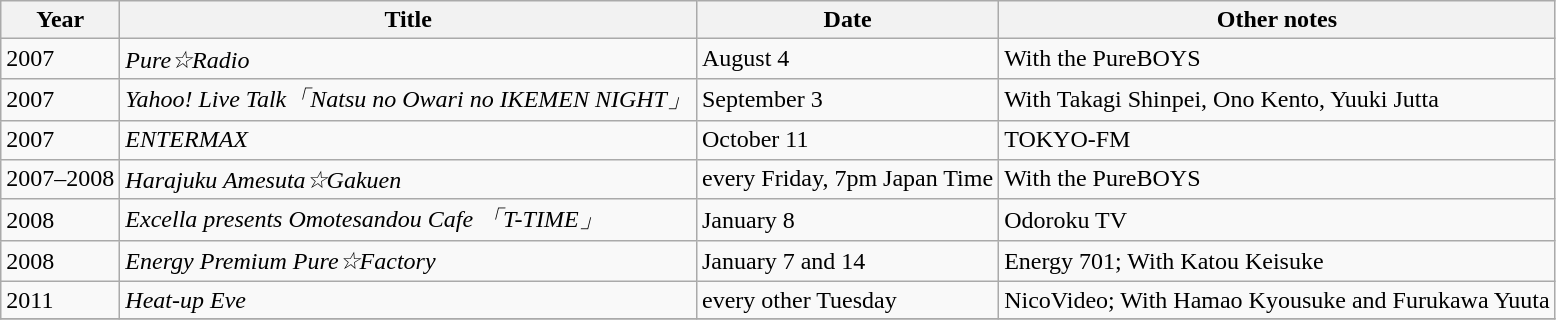<table class="wikitable">
<tr>
<th>Year</th>
<th>Title</th>
<th>Date</th>
<th>Other notes</th>
</tr>
<tr>
<td>2007</td>
<td><em>Pure☆Radio</em></td>
<td>August 4</td>
<td>With the PureBOYS</td>
</tr>
<tr>
<td>2007</td>
<td><em>Yahoo! Live Talk「Natsu no Owari no IKEMEN NIGHT」</em></td>
<td>September 3</td>
<td>With Takagi Shinpei, Ono Kento, Yuuki Jutta</td>
</tr>
<tr>
<td>2007</td>
<td><em>ENTERMAX</em></td>
<td>October 11</td>
<td>TOKYO-FM</td>
</tr>
<tr>
<td>2007–2008</td>
<td><em>Harajuku Amesuta☆Gakuen</em></td>
<td>every Friday, 7pm Japan Time</td>
<td>With the PureBOYS</td>
</tr>
<tr>
<td>2008</td>
<td><em>Excella presents Omotesandou Cafe 「T-TIME」</em></td>
<td>January 8</td>
<td>Odoroku TV</td>
</tr>
<tr>
<td>2008</td>
<td><em>Energy Premium Pure☆Factory</em></td>
<td>January 7 and 14</td>
<td>Energy 701; With Katou Keisuke</td>
</tr>
<tr>
<td>2011</td>
<td><em>Heat-up Eve</em></td>
<td>every other Tuesday</td>
<td>NicoVideo; With Hamao Kyousuke and Furukawa Yuuta</td>
</tr>
<tr>
</tr>
</table>
